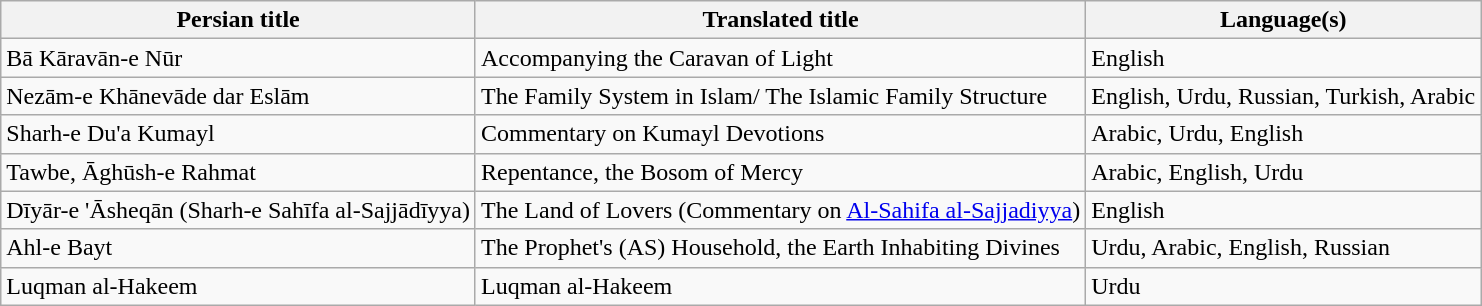<table class="wikitable sortable">
<tr>
<th>Persian title</th>
<th>Translated title</th>
<th>Language(s)</th>
</tr>
<tr>
<td>Bā Kāravān-e Nūr</td>
<td>Accompanying the Caravan of Light</td>
<td>English</td>
</tr>
<tr>
<td>Nezām-e Khānevāde dar Eslām</td>
<td>The Family System in Islam/ The Islamic Family Structure</td>
<td>English, Urdu, Russian, Turkish, Arabic</td>
</tr>
<tr>
<td>Sharh-e Du'a Kumayl</td>
<td>Commentary on Kumayl Devotions</td>
<td>Arabic, Urdu, English</td>
</tr>
<tr>
<td>Tawbe, Āghūsh-e Rahmat</td>
<td>Repentance, the Bosom of Mercy</td>
<td>Arabic, English, Urdu</td>
</tr>
<tr>
<td>Dīyār-e 'Āsheqān (Sharh-e Sahīfa al-Sajjādīyya)</td>
<td>The Land of Lovers (Commentary on <a href='#'>Al-Sahifa al-Sajjadiyya</a>)</td>
<td>English</td>
</tr>
<tr>
<td>Ahl-e Bayt</td>
<td>The Prophet's (AS) Household, the Earth Inhabiting Divines</td>
<td>Urdu, Arabic, English, Russian</td>
</tr>
<tr>
<td>Luqman al-Hakeem</td>
<td>Luqman al-Hakeem</td>
<td>Urdu</td>
</tr>
</table>
